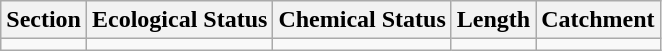<table class="wikitable">
<tr>
<th>Section</th>
<th>Ecological Status</th>
<th>Chemical Status</th>
<th>Length</th>
<th>Catchment</th>
</tr>
<tr>
<td></td>
<td></td>
<td></td>
<td></td>
<td></td>
</tr>
</table>
